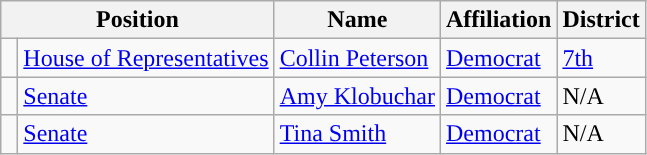<table class="wikitable">
<tr>
<th colspan="2">Position</th>
<th>Name</th>
<th>Affiliation</th>
<th>District</th>
</tr>
<tr>
<td style="background-color:"> </td>
<td><a href='#'>House of Representatives</a></td>
<td><a href='#'>Collin Peterson</a></td>
<td><a href='#'>Democrat</a></td>
<td><a href='#'>7th</a></td>
</tr>
<tr>
<td style="background-color:"> </td>
<td><a href='#'>Senate</a></td>
<td><a href='#'>Amy Klobuchar</a></td>
<td><a href='#'>Democrat</a></td>
<td>N/A</td>
</tr>
<tr>
<td style="background-color:"> </td>
<td><a href='#'>Senate</a></td>
<td><a href='#'>Tina Smith</a></td>
<td><a href='#'>Democrat</a></td>
<td>N/A</td>
</tr>
</table>
